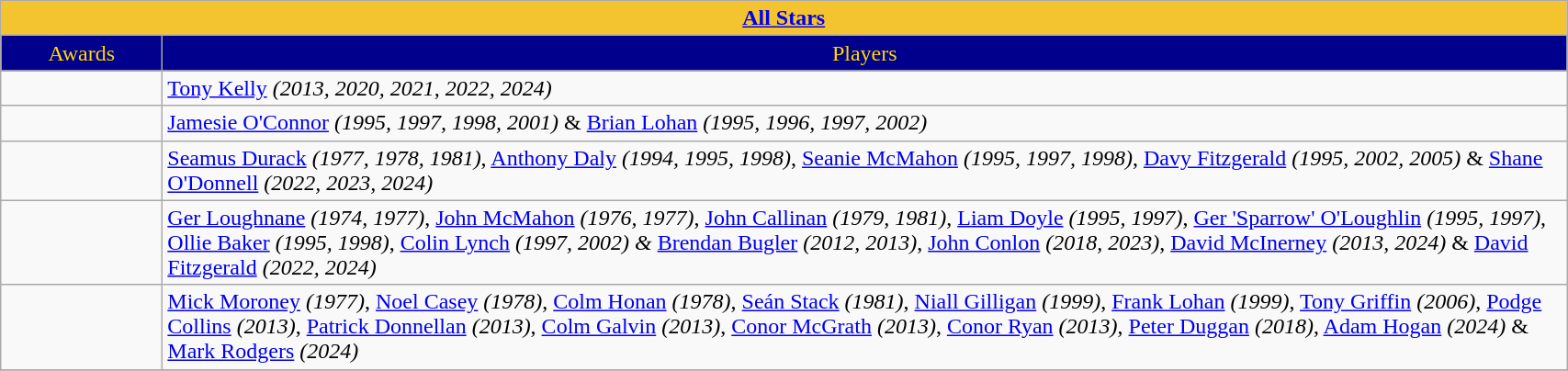<table class="wikitable" width="90%">
<tr style="text-align:center;background:#F4C430;color:blue;">
<td colspan="2"><a href='#'><span><strong>All Stars</strong></span></a></td>
</tr>
<tr style="text-align:center;background:#00008C; color:gold;">
<td width="110px">Awards</td>
<td>Players</td>
</tr>
<tr>
<td></td>
<td><a href='#'>Tony Kelly</a> <em>(2013, 2020, 2021, 2022, 2024)</em></td>
</tr>
<tr>
<td></td>
<td><a href='#'>Jamesie O'Connor</a> <em>(1995, 1997, 1998, 2001)</em> & <a href='#'>Brian Lohan</a> <em>(1995, 1996, 1997, 2002)</em></td>
</tr>
<tr>
<td></td>
<td><a href='#'>Seamus Durack</a> <em>(1977, 1978, 1981)</em>, <a href='#'>Anthony Daly</a> <em>(1994, 1995, 1998)</em>, <a href='#'>Seanie McMahon</a> <em>(1995, 1997, 1998)</em>, <a href='#'>Davy Fitzgerald</a> <em>(1995, 2002, 2005)</em> & <a href='#'>Shane O'Donnell</a> <em>(2022, 2023, 2024)</em></td>
</tr>
<tr>
<td></td>
<td><a href='#'>Ger Loughnane</a> <em>(1974, 1977)</em>, <a href='#'>John McMahon</a> <em>(1976, 1977)</em>, <a href='#'>John Callinan</a> <em>(1979, 1981)</em>, <a href='#'>Liam Doyle</a> <em>(1995, 1997)</em>, <a href='#'>Ger 'Sparrow' O'Loughlin</a> <em>(1995, 1997)</em>, <a href='#'>Ollie Baker</a> <em>(1995, 1998)</em>, <a href='#'>Colin Lynch</a> <em>(1997, 2002) & </em><a href='#'>Brendan Bugler</a> <em>(2012, 2013)</em>, <a href='#'>John Conlon</a> <em>(2018, 2023)</em>, <a href='#'>David McInerney</a> <em>(2013, 2024)</em> & <a href='#'>David Fitzgerald</a> <em>(2022, 2024)</em></td>
</tr>
<tr>
<td></td>
<td><a href='#'>Mick Moroney</a> <em>(1977)</em>, <a href='#'>Noel Casey</a> <em>(1978)</em>, <a href='#'>Colm Honan</a> <em>(1978)</em>, <a href='#'>Seán Stack</a> <em>(1981)</em>, <a href='#'>Niall Gilligan</a> <em>(1999)</em>, <a href='#'>Frank Lohan</a> <em>(1999)</em>, <a href='#'>Tony Griffin</a> <em>(2006)</em>, <a href='#'>Podge Collins</a> <em>(2013)</em>, <a href='#'>Patrick Donnellan</a> <em>(2013)</em>, <a href='#'>Colm Galvin</a> <em>(2013)</em>, <a href='#'>Conor McGrath</a> <em>(2013)</em>, <a href='#'>Conor Ryan</a> <em>(2013)</em>, <a href='#'>Peter Duggan</a> <em>(2018)</em>, <a href='#'>Adam Hogan</a> <em>(2024)</em> & <a href='#'>Mark Rodgers</a> <em>(2024)</em></td>
</tr>
<tr>
</tr>
</table>
